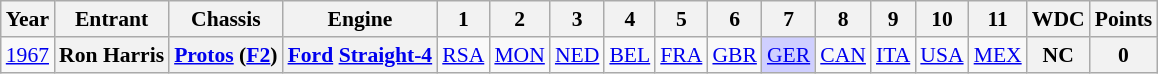<table class="wikitable" style="text-align:center; font-size:90%">
<tr>
<th>Year</th>
<th>Entrant</th>
<th>Chassis</th>
<th>Engine</th>
<th>1</th>
<th>2</th>
<th>3</th>
<th>4</th>
<th>5</th>
<th>6</th>
<th>7</th>
<th>8</th>
<th>9</th>
<th>10</th>
<th>11</th>
<th>WDC</th>
<th>Points</th>
</tr>
<tr>
<td><a href='#'>1967</a></td>
<th>Ron Harris</th>
<th><a href='#'>Protos</a> (<a href='#'>F2</a>)</th>
<th><a href='#'>Ford</a> <a href='#'>Straight-4</a></th>
<td><a href='#'>RSA</a></td>
<td><a href='#'>MON</a></td>
<td><a href='#'>NED</a></td>
<td><a href='#'>BEL</a></td>
<td><a href='#'>FRA</a></td>
<td><a href='#'>GBR</a></td>
<td style="background:#cfcfff;"><a href='#'>GER</a><br></td>
<td><a href='#'>CAN</a></td>
<td><a href='#'>ITA</a></td>
<td><a href='#'>USA</a></td>
<td><a href='#'>MEX</a></td>
<th>NC</th>
<th>0</th>
</tr>
</table>
